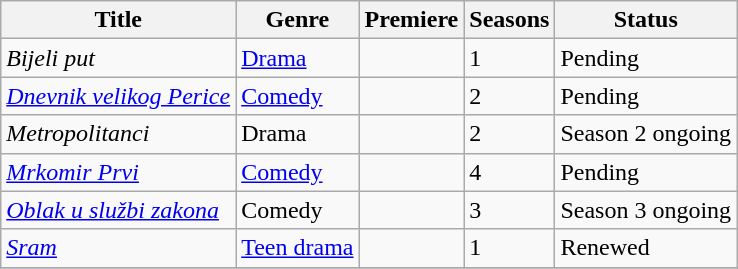<table class="wikitable sortable" style="width:">
<tr>
<th>Title</th>
<th>Genre</th>
<th>Premiere</th>
<th>Seasons</th>
<th>Status</th>
</tr>
<tr>
<td><em>Bijeli put</em></td>
<td><a href='#'>Drama</a></td>
<td></td>
<td>1</td>
<td>Pending</td>
</tr>
<tr>
<td><em><a href='#'>Dnevnik velikog Perice</a></em></td>
<td><a href='#'>Comedy</a></td>
<td></td>
<td>2</td>
<td>Pending</td>
</tr>
<tr>
<td><em>Metropolitanci</em></td>
<td>Drama</td>
<td></td>
<td>2</td>
<td>Season 2 ongoing</td>
</tr>
<tr>
<td><em><a href='#'>Mrkomir Prvi</a></em></td>
<td><a href='#'>Comedy</a></td>
<td></td>
<td>4</td>
<td>Pending</td>
</tr>
<tr>
<td><em><a href='#'>Oblak u službi zakona</a></em></td>
<td>Comedy</td>
<td></td>
<td>3</td>
<td>Season 3 ongoing</td>
</tr>
<tr>
<td><em><a href='#'>Sram</a></em></td>
<td><a href='#'>Teen drama</a></td>
<td></td>
<td>1</td>
<td>Renewed</td>
</tr>
<tr>
</tr>
</table>
